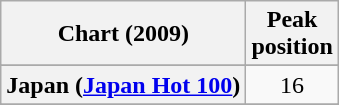<table class="wikitable plainrowheaders sortable" style="text-align:center;">
<tr>
<th scope="col">Chart (2009)</th>
<th scope="col">Peak<br>position</th>
</tr>
<tr>
</tr>
<tr>
<th scope="row">Japan (<a href='#'>Japan Hot 100</a>)</th>
<td>16</td>
</tr>
<tr>
</tr>
<tr>
</tr>
<tr>
</tr>
<tr>
</tr>
<tr>
</tr>
</table>
